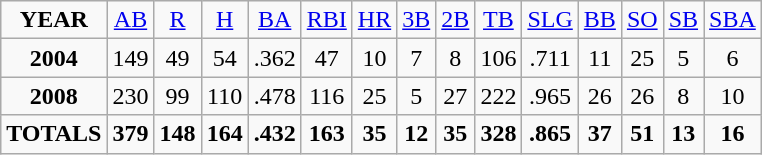<table class="wikitable">
<tr align=center>
<td><strong>YEAR</strong></td>
<td><a href='#'>AB</a></td>
<td><a href='#'>R</a></td>
<td><a href='#'>H</a></td>
<td><a href='#'>BA</a></td>
<td><a href='#'>RBI</a></td>
<td><a href='#'>HR</a></td>
<td><a href='#'>3B</a></td>
<td><a href='#'>2B</a></td>
<td><a href='#'>TB</a></td>
<td><a href='#'>SLG</a></td>
<td><a href='#'>BB</a></td>
<td><a href='#'>SO</a></td>
<td><a href='#'>SB</a></td>
<td><a href='#'>SBA</a></td>
</tr>
<tr align=center>
<td><strong>2004</strong></td>
<td>149</td>
<td>49</td>
<td>54</td>
<td>.362</td>
<td>47</td>
<td>10</td>
<td>7</td>
<td>8</td>
<td>106</td>
<td>.711</td>
<td>11</td>
<td>25</td>
<td>5</td>
<td>6</td>
</tr>
<tr align=center>
<td><strong>2008</strong></td>
<td>230</td>
<td>99</td>
<td>110</td>
<td>.478</td>
<td>116</td>
<td>25</td>
<td>5</td>
<td>27</td>
<td>222</td>
<td>.965</td>
<td>26</td>
<td>26</td>
<td>8</td>
<td>10</td>
</tr>
<tr align=center>
<td><strong>TOTALS</strong></td>
<td><strong>379</strong></td>
<td><strong>148</strong></td>
<td><strong>164</strong></td>
<td><strong>.432</strong></td>
<td><strong>163</strong></td>
<td><strong>35</strong></td>
<td><strong>12</strong></td>
<td><strong>35</strong></td>
<td><strong>328</strong></td>
<td><strong>.865</strong></td>
<td><strong>37</strong></td>
<td><strong>51</strong></td>
<td><strong>13</strong></td>
<td><strong>16</strong></td>
</tr>
</table>
